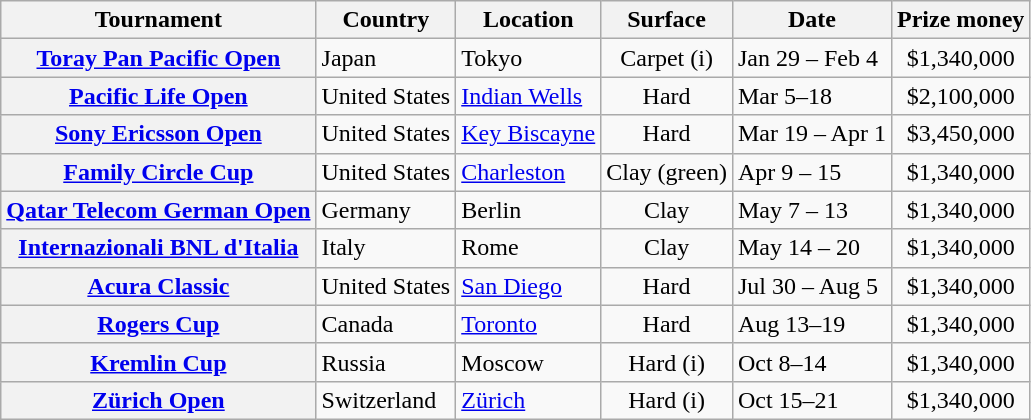<table class="wikitable plainrowheaders nowrap">
<tr>
<th scope="col">Tournament</th>
<th scope="col">Country</th>
<th scope="col">Location</th>
<th scope="col">Surface</th>
<th scope="col">Date</th>
<th scope="col">Prize money</th>
</tr>
<tr>
<th scope="row"><a href='#'>Toray Pan Pacific Open</a></th>
<td>Japan</td>
<td>Tokyo</td>
<td align="center">Carpet (i)</td>
<td>Jan 29 – Feb 4</td>
<td align="center">$1,340,000</td>
</tr>
<tr>
<th scope="row"><a href='#'>Pacific Life Open</a></th>
<td>United States</td>
<td><a href='#'>Indian Wells</a></td>
<td align="center">Hard</td>
<td>Mar 5–18</td>
<td align="center">$2,100,000</td>
</tr>
<tr>
<th scope="row"><a href='#'>Sony Ericsson Open</a></th>
<td>United States</td>
<td><a href='#'>Key Biscayne</a></td>
<td align="center">Hard</td>
<td>Mar 19 – Apr 1</td>
<td align="center">$3,450,000</td>
</tr>
<tr>
<th scope="row"><a href='#'>Family Circle Cup</a></th>
<td>United States</td>
<td><a href='#'>Charleston</a></td>
<td align="center">Clay (green)</td>
<td>Apr 9 – 15</td>
<td align="center">$1,340,000</td>
</tr>
<tr>
<th scope="row"><a href='#'>Qatar Telecom German Open</a></th>
<td>Germany</td>
<td>Berlin</td>
<td align="center">Clay</td>
<td>May 7 – 13</td>
<td align="center">$1,340,000</td>
</tr>
<tr>
<th scope="row"><a href='#'>Internazionali BNL d'Italia</a></th>
<td>Italy</td>
<td>Rome</td>
<td align="center">Clay</td>
<td>May 14 – 20</td>
<td align="center">$1,340,000</td>
</tr>
<tr>
<th scope="row"><a href='#'>Acura Classic</a></th>
<td>United States</td>
<td><a href='#'>San Diego</a></td>
<td align="center">Hard</td>
<td>Jul 30 – Aug 5</td>
<td align="center">$1,340,000</td>
</tr>
<tr>
<th scope="row"><a href='#'>Rogers Cup</a></th>
<td>Canada</td>
<td><a href='#'>Toronto</a></td>
<td align="center">Hard</td>
<td>Aug 13–19</td>
<td align="center">$1,340,000</td>
</tr>
<tr>
<th scope="row"><a href='#'>Kremlin Cup</a></th>
<td>Russia</td>
<td>Moscow</td>
<td align="center">Hard (i)</td>
<td>Oct 8–14</td>
<td align="center">$1,340,000</td>
</tr>
<tr>
<th scope="row"><a href='#'>Zürich Open</a></th>
<td>Switzerland</td>
<td><a href='#'>Zürich</a></td>
<td align="center">Hard (i)</td>
<td>Oct 15–21</td>
<td align="center">$1,340,000</td>
</tr>
</table>
